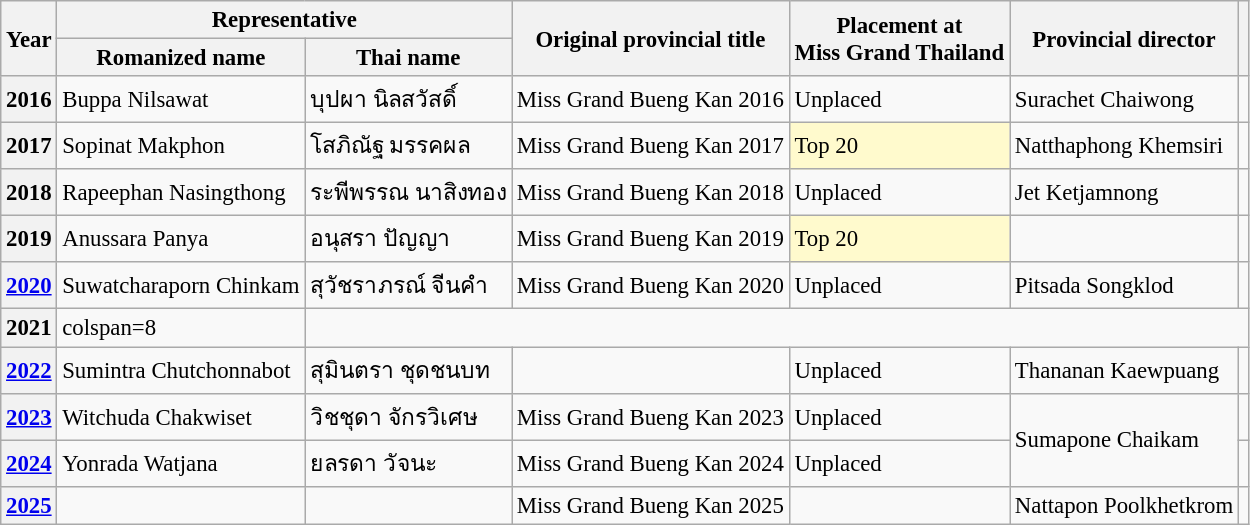<table class="wikitable defaultcenter col2left col3left col6left" style="font-size:95%;">
<tr>
<th rowspan=2>Year</th>
<th colspan=2>Representative</th>
<th rowspan=2>Original provincial title</th>
<th rowspan=2>Placement at<br>Miss Grand Thailand</th>
<th rowspan=2>Provincial director</th>
<th rowspan=2></th>
</tr>
<tr>
<th>Romanized name</th>
<th>Thai name</th>
</tr>
<tr>
<th>2016</th>
<td>Buppa Nilsawat</td>
<td>บุปผา นิลสวัสดิ์</td>
<td>Miss Grand Bueng Kan 2016</td>
<td>Unplaced</td>
<td>Surachet Chaiwong</td>
<td></td>
</tr>
<tr>
<th>2017</th>
<td>Sopinat Makphon</td>
<td>โสภิณัฐ มรรคผล</td>
<td>Miss Grand Bueng Kan 2017</td>
<td bgcolor=#FFFACD>Top 20</td>
<td>Natthaphong Khemsiri</td>
<td></td>
</tr>
<tr>
<th>2018</th>
<td>Rapeephan Nasingthong</td>
<td>ระพีพรรณ นาสิงทอง</td>
<td>Miss Grand Bueng Kan 2018</td>
<td>Unplaced</td>
<td>Jet Ketjamnong</td>
<td></td>
</tr>
<tr>
<th>2019</th>
<td>Anussara Panya</td>
<td>อนุสรา ปัญญา</td>
<td>Miss Grand Bueng Kan 2019</td>
<td bgcolor=#FFFACD>Top 20</td>
<td></td>
<td></td>
</tr>
<tr>
<th><a href='#'>2020</a></th>
<td>Suwatcharaporn Chinkam</td>
<td>สุวัชราภรณ์ จีนคำ</td>
<td>Miss Grand Bueng Kan 2020</td>
<td>Unplaced</td>
<td>Pitsada Songklod</td>
<td></td>
</tr>
<tr>
<th>2021</th>
<td>colspan=8 </td>
</tr>
<tr>
<th><a href='#'>2022</a></th>
<td>Sumintra Chutchonnabot</td>
<td>สุมินตรา ชุดชนบท</td>
<td></td>
<td>Unplaced</td>
<td>Thananan Kaewpuang</td>
<td></td>
</tr>
<tr>
<th><a href='#'>2023</a></th>
<td>Witchuda Chakwiset</td>
<td>วิชชุดา จักรวิเศษ</td>
<td>Miss Grand Bueng Kan 2023</td>
<td>Unplaced</td>
<td rowspan=2>Sumapone Chaikam</td>
<td></td>
</tr>
<tr>
<th><a href='#'>2024</a></th>
<td>Yonrada Watjana</td>
<td>ยลรดา วัจนะ</td>
<td>Miss Grand Bueng Kan 2024</td>
<td>Unplaced</td>
<td></td>
</tr>
<tr>
<th><a href='#'>2025</a></th>
<td></td>
<td></td>
<td>Miss Grand Bueng Kan 2025</td>
<td></td>
<td>Nattapon Poolkhetkrom</td>
</tr>
</table>
